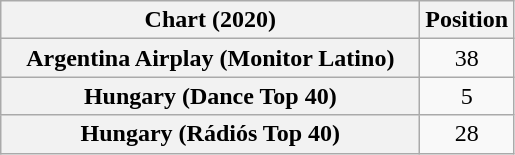<table class="wikitable plainrowheaders sortable" style="text-align:center">
<tr>
<th scope="col" style="width:17em;">Chart (2020)</th>
<th scope="col">Position</th>
</tr>
<tr>
<th scope="row">Argentina Airplay (Monitor Latino)</th>
<td>38</td>
</tr>
<tr>
<th scope="row">Hungary (Dance Top 40)</th>
<td>5</td>
</tr>
<tr>
<th scope="row">Hungary (Rádiós Top 40)</th>
<td>28</td>
</tr>
</table>
